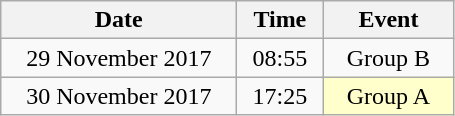<table class = "wikitable" style="text-align:center;">
<tr>
<th width=150>Date</th>
<th width=50>Time</th>
<th width=80>Event</th>
</tr>
<tr>
<td>29 November 2017</td>
<td>08:55</td>
<td>Group B</td>
</tr>
<tr>
<td>30 November 2017</td>
<td>17:25</td>
<td bgcolor=ffffcc>Group A</td>
</tr>
</table>
